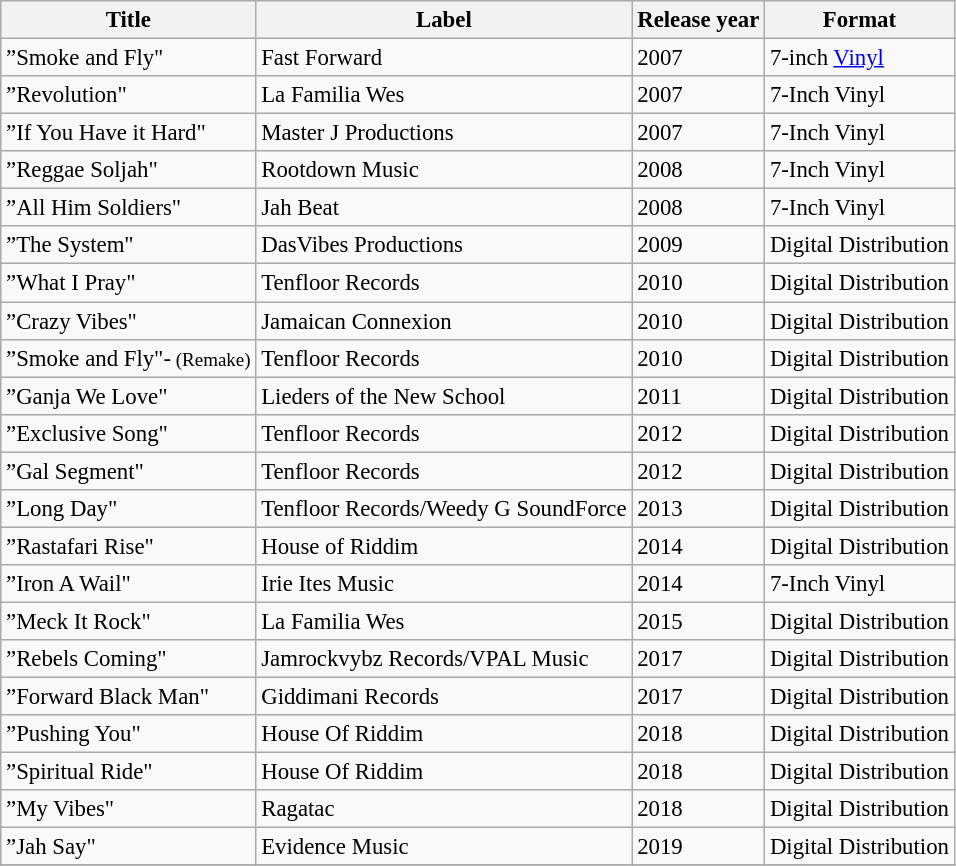<table class="wikitable" style="font-size:95%">
<tr>
<th>Title</th>
<th>Label</th>
<th>Release year</th>
<th>Format</th>
</tr>
<tr>
<td align=left>”Smoke and Fly"</td>
<td align=left>Fast Forward</td>
<td align=left>2007</td>
<td align=left>7-inch <a href='#'>Vinyl</a></td>
</tr>
<tr>
<td align=left>”Revolution"</td>
<td align=left>La Familia Wes</td>
<td align=left>2007</td>
<td align=left>7-Inch Vinyl</td>
</tr>
<tr>
<td align=left>”If You Have it Hard"</td>
<td align=left>Master J Productions</td>
<td align=left>2007</td>
<td align=left>7-Inch Vinyl</td>
</tr>
<tr>
<td align=left>”Reggae Soljah"</td>
<td align=left>Rootdown Music</td>
<td align=left>2008</td>
<td align=left>7-Inch Vinyl</td>
</tr>
<tr>
<td align=left>”All Him Soldiers"</td>
<td align=left>Jah Beat</td>
<td align=left>2008</td>
<td align=left>7-Inch Vinyl</td>
</tr>
<tr>
<td align=left>”The System"</td>
<td align=left>DasVibes Productions</td>
<td align=left>2009</td>
<td align=left>Digital Distribution</td>
</tr>
<tr>
<td align=left>”What I Pray"</td>
<td align=left>Tenfloor Records</td>
<td align=left>2010</td>
<td align=left>Digital Distribution</td>
</tr>
<tr>
<td align=left>”Crazy Vibes"</td>
<td align=left>Jamaican Connexion</td>
<td align=left>2010</td>
<td align=left>Digital Distribution</td>
</tr>
<tr>
<td align=left>”Smoke and Fly"-<small> (Remake)</small></td>
<td align=left>Tenfloor Records</td>
<td align=left>2010</td>
<td align=left>Digital Distribution</td>
</tr>
<tr>
<td align=left>”Ganja We Love"</td>
<td align=left>Lieders of the New School</td>
<td align=left>2011</td>
<td align=left>Digital Distribution</td>
</tr>
<tr>
<td align=left>”Exclusive Song"</td>
<td align=left>Tenfloor Records</td>
<td align=left>2012</td>
<td align=left>Digital Distribution</td>
</tr>
<tr>
<td align=left>”Gal Segment"</td>
<td align=left>Tenfloor Records</td>
<td align=left>2012</td>
<td align=left>Digital Distribution</td>
</tr>
<tr>
<td align=left>”Long Day"</td>
<td align=left>Tenfloor Records/Weedy G SoundForce</td>
<td align=left>2013</td>
<td align=left>Digital Distribution</td>
</tr>
<tr>
<td align=left>”Rastafari Rise"</td>
<td align=left>House of Riddim</td>
<td align=left>2014</td>
<td align=left>Digital Distribution</td>
</tr>
<tr>
<td align=left>”Iron A Wail"</td>
<td align=left>Irie Ites Music</td>
<td align=left>2014</td>
<td align=left>7-Inch Vinyl</td>
</tr>
<tr>
<td align=left>”Meck It Rock"</td>
<td align=left>La Familia Wes</td>
<td align=left>2015</td>
<td align=left>Digital Distribution</td>
</tr>
<tr>
<td align=left>”Rebels Coming"</td>
<td align=left>Jamrockvybz Records/VPAL Music</td>
<td align=left>2017</td>
<td align=left>Digital Distribution</td>
</tr>
<tr>
<td align=left>”Forward Black Man"</td>
<td align=left>Giddimani Records</td>
<td align=left>2017</td>
<td align=left>Digital Distribution</td>
</tr>
<tr>
<td align=left>”Pushing You"</td>
<td align=left>House Of Riddim</td>
<td align=left>2018</td>
<td align=left>Digital Distribution</td>
</tr>
<tr>
<td align=left>”Spiritual Ride"</td>
<td align=left>House Of Riddim</td>
<td align=left>2018</td>
<td align=left>Digital Distribution</td>
</tr>
<tr>
<td align=left>”My Vibes"</td>
<td align=left>Ragatac</td>
<td align=left>2018</td>
<td align=left>Digital Distribution</td>
</tr>
<tr>
<td align=left>”Jah Say"</td>
<td align=left>Evidence Music</td>
<td align=left>2019</td>
<td align=left>Digital Distribution</td>
</tr>
<tr>
</tr>
</table>
